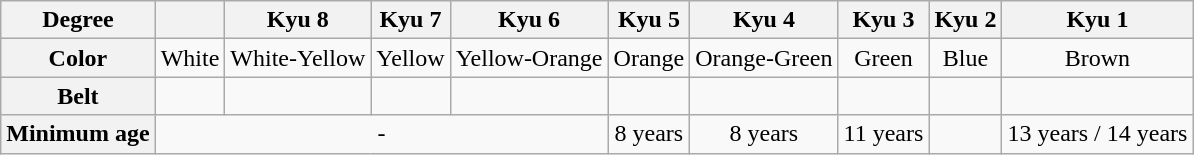<table class="wikitable" style="text-align:center;">
<tr>
<th>Degree</th>
<th></th>
<th>Kyu 8</th>
<th>Kyu 7</th>
<th>Kyu 6</th>
<th>Kyu 5</th>
<th>Kyu 4</th>
<th>Kyu 3</th>
<th>Kyu 2</th>
<th>Kyu 1</th>
</tr>
<tr>
<th>Color</th>
<td>White</td>
<td>White-Yellow</td>
<td>Yellow</td>
<td>Yellow-Orange</td>
<td>Orange</td>
<td>Orange-Green</td>
<td>Green</td>
<td>Blue</td>
<td>Brown</td>
</tr>
<tr>
<th>Belt</th>
<td></td>
<td></td>
<td></td>
<td></td>
<td></td>
<td></td>
<td></td>
<td></td>
<td></td>
</tr>
<tr>
<th>Minimum age</th>
<td colspan="4">-</td>
<td>8 years</td>
<td>8 years</td>
<td>11 years</td>
<td></td>
<td>13 years / 14 years</td>
</tr>
</table>
